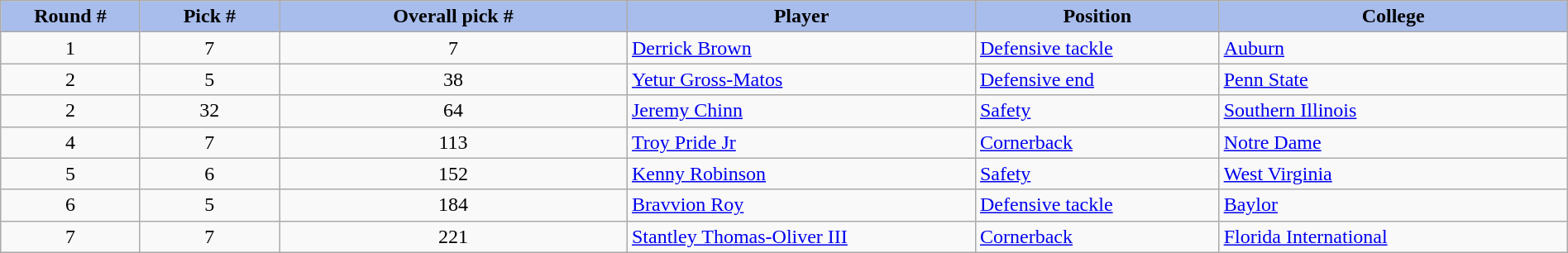<table class="wikitable" style="width: 100%">
<tr>
<th style="background:#A8BDEC;" width="8%">Round #</th>
<th style="background:#A8BDEC;" width="8%">Pick #</th>
<th style="background:#A8BDEC;" width="20%">Overall pick #</th>
<th style="background:#A8BDEC;" width="20%">Player</th>
<th style="background:#A8BDEC;" width="14%">Position</th>
<th style="background:#A8BDEC;" width="20%">College</th>
</tr>
<tr>
<td align="center">1</td>
<td align="center">7</td>
<td align="center">7</td>
<td><a href='#'>Derrick Brown</a></td>
<td><a href='#'>Defensive tackle</a></td>
<td><a href='#'>Auburn</a></td>
</tr>
<tr>
<td align="center">2</td>
<td align="center">5</td>
<td align="center">38</td>
<td><a href='#'>Yetur Gross-Matos</a></td>
<td><a href='#'>Defensive end</a></td>
<td><a href='#'>Penn State</a></td>
</tr>
<tr>
<td align="center">2</td>
<td align="center">32</td>
<td align="center">64</td>
<td><a href='#'>Jeremy Chinn</a></td>
<td><a href='#'>Safety</a></td>
<td><a href='#'>Southern Illinois</a></td>
</tr>
<tr>
<td align="center">4</td>
<td align="center">7</td>
<td align="center">113</td>
<td><a href='#'>Troy Pride Jr</a></td>
<td><a href='#'>Cornerback</a></td>
<td><a href='#'>Notre Dame</a></td>
</tr>
<tr>
<td align="center">5</td>
<td align="center">6</td>
<td align="center">152</td>
<td><a href='#'>Kenny Robinson</a></td>
<td><a href='#'>Safety</a></td>
<td><a href='#'>West Virginia</a></td>
</tr>
<tr>
<td align="center">6</td>
<td align="center">5</td>
<td align="center">184</td>
<td><a href='#'>Bravvion Roy</a></td>
<td><a href='#'>Defensive tackle</a></td>
<td><a href='#'>Baylor</a></td>
</tr>
<tr>
<td align="center">7</td>
<td align="center">7</td>
<td align="center">221</td>
<td><a href='#'>Stantley Thomas-Oliver III</a></td>
<td><a href='#'>Cornerback</a></td>
<td><a href='#'>Florida International</a></td>
</tr>
</table>
